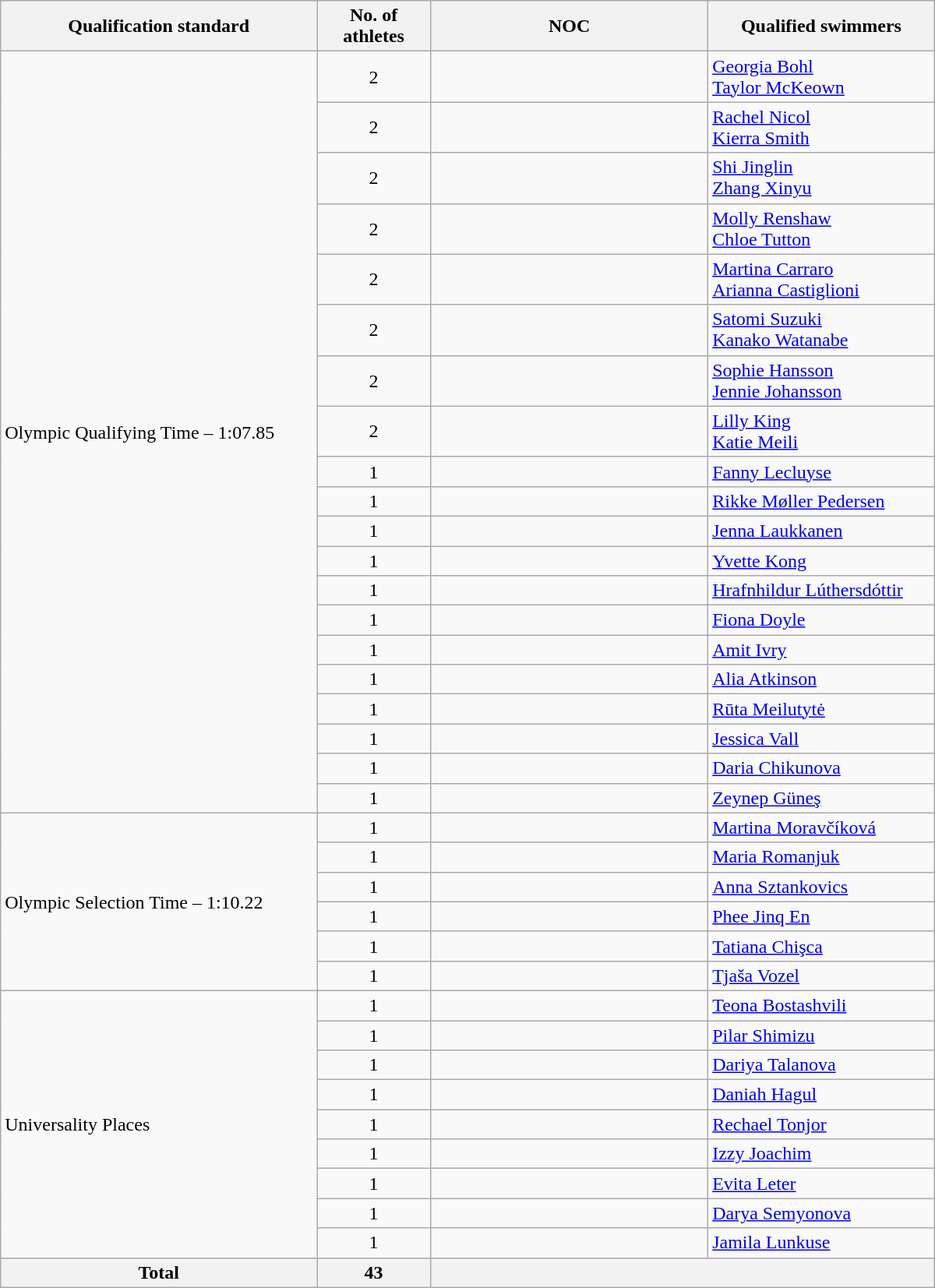<table class=wikitable style="text-align:left" width=800>
<tr>
<th>Qualification standard</th>
<th width=90>No. of athletes</th>
<th width=230>NOC</th>
<th>Qualified swimmers</th>
</tr>
<tr>
<td rowspan=20>Olympic Qualifying Time – 1:07.85</td>
<td align=center>2</td>
<td></td>
<td><a href='#'>Georgia Bohl</a><br><a href='#'>Taylor McKeown</a></td>
</tr>
<tr>
<td align=center>2</td>
<td></td>
<td><a href='#'>Rachel Nicol</a><br><a href='#'>Kierra Smith</a></td>
</tr>
<tr>
<td align=center>2</td>
<td></td>
<td><a href='#'>Shi Jinglin</a><br><a href='#'>Zhang Xinyu</a></td>
</tr>
<tr>
<td align=center>2</td>
<td></td>
<td><a href='#'>Molly Renshaw</a><br><a href='#'>Chloe Tutton</a></td>
</tr>
<tr>
<td align=center>2</td>
<td></td>
<td><a href='#'>Martina Carraro</a><br><a href='#'>Arianna Castiglioni</a></td>
</tr>
<tr>
<td align=center>2</td>
<td></td>
<td><a href='#'>Satomi Suzuki</a><br><a href='#'>Kanako Watanabe</a></td>
</tr>
<tr>
<td align=center>2</td>
<td></td>
<td><a href='#'>Sophie Hansson</a><br><a href='#'>Jennie Johansson</a></td>
</tr>
<tr>
<td align=center>2</td>
<td></td>
<td><a href='#'>Lilly King</a><br><a href='#'>Katie Meili</a></td>
</tr>
<tr>
<td align=center>1</td>
<td></td>
<td><a href='#'>Fanny Lecluyse</a></td>
</tr>
<tr>
<td align=center>1</td>
<td></td>
<td><a href='#'>Rikke Møller Pedersen</a></td>
</tr>
<tr>
<td align=center>1</td>
<td></td>
<td><a href='#'>Jenna Laukkanen</a></td>
</tr>
<tr>
<td align=center>1</td>
<td></td>
<td><a href='#'>Yvette Kong</a></td>
</tr>
<tr>
<td align=center>1</td>
<td></td>
<td><a href='#'>Hrafnhildur Lúthersdóttir</a></td>
</tr>
<tr>
<td align=center>1</td>
<td></td>
<td><a href='#'>Fiona Doyle</a></td>
</tr>
<tr>
<td align=center>1</td>
<td></td>
<td><a href='#'>Amit Ivry</a></td>
</tr>
<tr>
<td align=center>1</td>
<td></td>
<td><a href='#'>Alia Atkinson</a></td>
</tr>
<tr>
<td align=center>1</td>
<td></td>
<td><a href='#'>Rūta Meilutytė</a></td>
</tr>
<tr>
<td align=center>1</td>
<td></td>
<td><a href='#'>Jessica Vall</a></td>
</tr>
<tr>
<td align=center>1</td>
<td></td>
<td><a href='#'>Daria Chikunova</a></td>
</tr>
<tr>
<td align=center>1</td>
<td></td>
<td><a href='#'>Zeynep Güneş</a></td>
</tr>
<tr>
<td rowspan=6>Olympic Selection Time – 1:10.22</td>
<td align=center>1</td>
<td></td>
<td><a href='#'>Martina Moravčíková</a></td>
</tr>
<tr>
<td align=center>1</td>
<td></td>
<td><a href='#'>Maria Romanjuk</a></td>
</tr>
<tr>
<td align=center>1</td>
<td></td>
<td><a href='#'>Anna Sztankovics</a></td>
</tr>
<tr>
<td align=center>1</td>
<td></td>
<td><a href='#'>Phee Jinq En</a></td>
</tr>
<tr>
<td align=center>1</td>
<td></td>
<td><a href='#'>Tatiana Chişca</a></td>
</tr>
<tr>
<td align=center>1</td>
<td></td>
<td><a href='#'>Tjaša Vozel</a></td>
</tr>
<tr>
<td rowspan=9>Universality Places</td>
<td align=center>1</td>
<td></td>
<td><a href='#'>Teona Bostashvili</a></td>
</tr>
<tr>
<td align=center>1</td>
<td></td>
<td><a href='#'>Pilar Shimizu</a></td>
</tr>
<tr>
<td align=center>1</td>
<td></td>
<td><a href='#'>Dariya Talanova</a></td>
</tr>
<tr>
<td align=center>1</td>
<td></td>
<td><a href='#'>Daniah Hagul</a></td>
</tr>
<tr>
<td align=center>1</td>
<td></td>
<td><a href='#'>Rechael Tonjor</a></td>
</tr>
<tr>
<td align=center>1</td>
<td></td>
<td><a href='#'>Izzy Joachim</a></td>
</tr>
<tr>
<td align=center>1</td>
<td></td>
<td><a href='#'>Evita Leter</a></td>
</tr>
<tr>
<td align=center>1</td>
<td></td>
<td><a href='#'>Darya Semyonova</a></td>
</tr>
<tr>
<td align=center>1</td>
<td></td>
<td><a href='#'>Jamila Lunkuse</a></td>
</tr>
<tr>
<th><strong>Total</strong></th>
<th>43</th>
<th colspan=2></th>
</tr>
</table>
